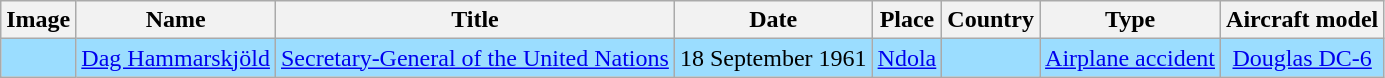<table class="wikitable" style="text-align:center;">
<tr>
<th>Image</th>
<th>Name</th>
<th>Title</th>
<th>Date</th>
<th>Place</th>
<th>Country</th>
<th>Type</th>
<th>Aircraft model</th>
</tr>
<tr style="background-color: #9BDDFF">
<td align="center"></td>
<td><a href='#'>Dag Hammarskjöld</a></td>
<td> <a href='#'>Secretary-General of the United Nations</a></td>
<td>18 September 1961</td>
<td><a href='#'>Ndola</a></td>
<td></td>
<td><a href='#'>Airplane accident</a></td>
<td><a href='#'>Douglas DC-6</a></td>
</tr>
</table>
